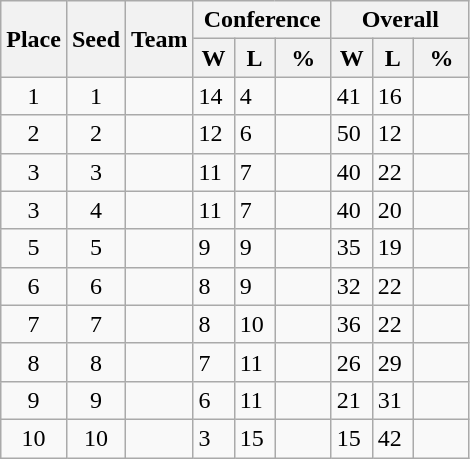<table class="wikitable">
<tr>
<th rowspan ="2">Place</th>
<th rowspan ="2">Seed</th>
<th rowspan ="2">Team</th>
<th colspan = "3">Conference</th>
<th colspan = "3">Overall</th>
</tr>
<tr>
<th scope="col" style="width: 20px;">W</th>
<th scope="col" style="width: 20px;">L</th>
<th scope="col" style="width: 30px;">%</th>
<th scope="col" style="width: 20px;">W</th>
<th scope="col" style="width: 20px;">L</th>
<th scope="col" style="width: 30px;">%</th>
</tr>
<tr>
<td style="text-align:center;">1</td>
<td style="text-align:center;">1</td>
<td></td>
<td>14</td>
<td>4</td>
<td></td>
<td>41</td>
<td>16</td>
<td></td>
</tr>
<tr>
<td style="text-align:center;">2</td>
<td style="text-align:center;">2</td>
<td></td>
<td>12</td>
<td>6</td>
<td></td>
<td>50</td>
<td>12</td>
<td></td>
</tr>
<tr>
<td style="text-align:center;">3</td>
<td style="text-align:center;">3</td>
<td></td>
<td>11</td>
<td>7</td>
<td></td>
<td>40</td>
<td>22</td>
<td></td>
</tr>
<tr>
<td style="text-align:center;">3</td>
<td style="text-align:center;">4</td>
<td></td>
<td>11</td>
<td>7</td>
<td></td>
<td>40</td>
<td>20</td>
<td></td>
</tr>
<tr>
<td style="text-align:center;">5</td>
<td style="text-align:center;">5</td>
<td></td>
<td>9</td>
<td>9</td>
<td></td>
<td>35</td>
<td>19</td>
<td></td>
</tr>
<tr>
<td style="text-align:center;">6</td>
<td style="text-align:center;">6</td>
<td></td>
<td>8</td>
<td>9</td>
<td></td>
<td>32</td>
<td>22</td>
<td></td>
</tr>
<tr>
<td style="text-align:center;">7</td>
<td style="text-align:center;">7</td>
<td></td>
<td>8</td>
<td>10</td>
<td></td>
<td>36</td>
<td>22</td>
<td></td>
</tr>
<tr>
<td style="text-align:center;">8</td>
<td style="text-align:center;">8</td>
<td></td>
<td>7</td>
<td>11</td>
<td></td>
<td>26</td>
<td>29</td>
<td></td>
</tr>
<tr>
<td style="text-align:center;">9</td>
<td style="text-align:center;">9</td>
<td></td>
<td>6</td>
<td>11</td>
<td></td>
<td>21</td>
<td>31</td>
<td></td>
</tr>
<tr>
<td style="text-align:center;">10</td>
<td style="text-align:center;">10</td>
<td></td>
<td>3</td>
<td>15</td>
<td></td>
<td>15</td>
<td>42</td>
<td></td>
</tr>
</table>
